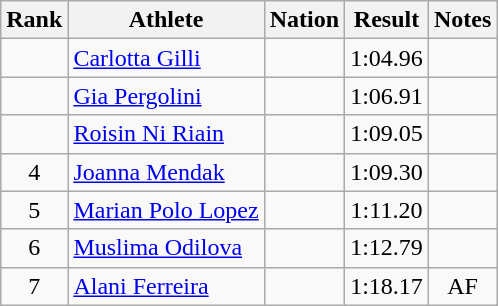<table class="wikitable sortable" style="text-align:center">
<tr>
<th>Rank</th>
<th>Athlete</th>
<th>Nation</th>
<th>Result</th>
<th>Notes</th>
</tr>
<tr>
<td></td>
<td align=left><a href='#'>Carlotta Gilli</a></td>
<td align=left></td>
<td>1:04.96</td>
<td></td>
</tr>
<tr>
<td></td>
<td align=left><a href='#'>Gia Pergolini</a></td>
<td align=left></td>
<td>1:06.91</td>
<td></td>
</tr>
<tr>
<td></td>
<td align=left><a href='#'>Roisin Ni Riain</a></td>
<td align=left></td>
<td>1:09.05</td>
<td></td>
</tr>
<tr>
<td>4</td>
<td align=left><a href='#'>Joanna Mendak</a></td>
<td align=left></td>
<td>1:09.30</td>
<td></td>
</tr>
<tr>
<td>5</td>
<td align=left><a href='#'>Marian Polo Lopez</a></td>
<td align=left></td>
<td>1:11.20</td>
<td></td>
</tr>
<tr>
<td>6</td>
<td align=left><a href='#'>Muslima Odilova</a></td>
<td align=left></td>
<td>1:12.79</td>
<td></td>
</tr>
<tr>
<td>7</td>
<td align=left><a href='#'>Alani Ferreira</a></td>
<td align=left></td>
<td>1:18.17</td>
<td>AF</td>
</tr>
</table>
